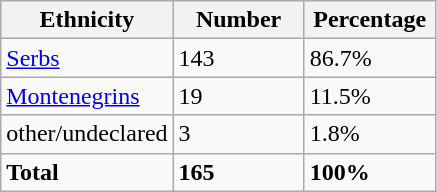<table class="wikitable">
<tr>
<th width="100px">Ethnicity</th>
<th width="80px">Number</th>
<th width="80px">Percentage</th>
</tr>
<tr>
<td><a href='#'>Serbs</a></td>
<td>143</td>
<td>86.7%</td>
</tr>
<tr>
<td><a href='#'>Montenegrins</a></td>
<td>19</td>
<td>11.5%</td>
</tr>
<tr>
<td>other/undeclared</td>
<td>3</td>
<td>1.8%</td>
</tr>
<tr>
<td><strong>Total</strong></td>
<td><strong>165</strong></td>
<td><strong>100%</strong></td>
</tr>
</table>
